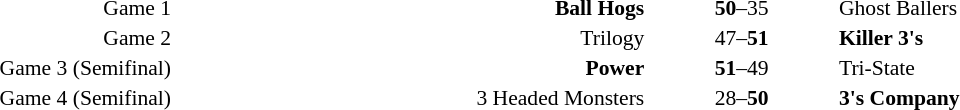<table style="width:100%;" cellspacing="1">
<tr>
<th width=15%></th>
<th width=25%></th>
<th width=10%></th>
<th width=25%></th>
</tr>
<tr style=font-size:90%>
<td align=right>Game 1</td>
<td align=right><strong>Ball Hogs</strong></td>
<td align=center><strong>50</strong>–35</td>
<td>Ghost Ballers</td>
<td></td>
</tr>
<tr style=font-size:90%>
<td align=right>Game 2</td>
<td align=right>Trilogy</td>
<td align=center>47–<strong>51</strong></td>
<td><strong>Killer 3's</strong></td>
<td></td>
</tr>
<tr style=font-size:90%>
<td align=right>Game 3 (Semifinal)</td>
<td align=right><strong>Power</strong></td>
<td align=center><strong>51</strong>–49</td>
<td>Tri-State</td>
<td></td>
</tr>
<tr style=font-size:90%>
<td align=right>Game 4 (Semifinal)</td>
<td align=right>3 Headed Monsters</td>
<td align=center>28–<strong>50</strong></td>
<td><strong>3's Company</strong></td>
<td></td>
</tr>
</table>
